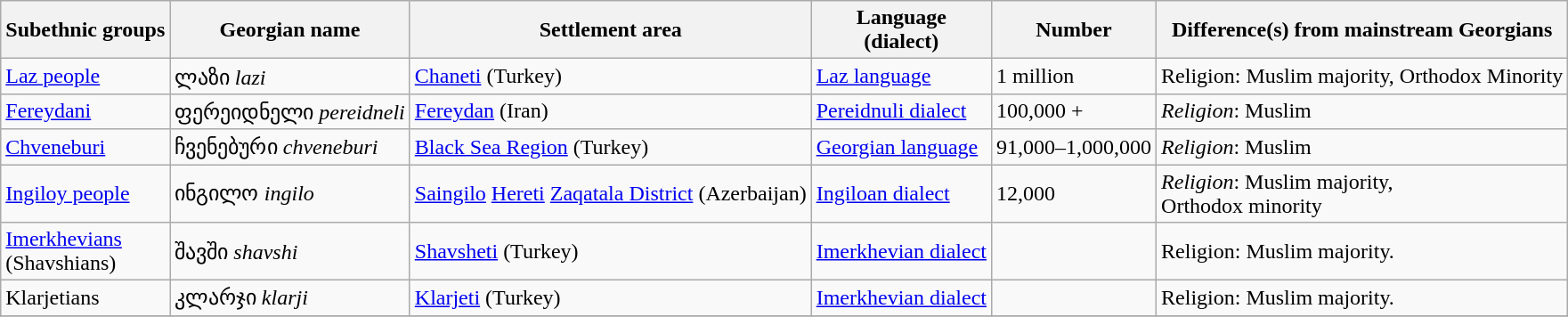<table class="wikitable">
<tr>
<th>Subethnic groups</th>
<th>Georgian name</th>
<th>Settlement area</th>
<th>Language <br>(dialect)</th>
<th>Number</th>
<th>Difference(s) from mainstream Georgians<br></th>
</tr>
<tr>
<td><a href='#'>Laz people</a></td>
<td>ლაზი <em>lazi</em></td>
<td><a href='#'>Chaneti</a> (Turkey)</td>
<td><a href='#'>Laz language</a></td>
<td>1 million</td>
<td>Religion: Muslim majority, Orthodox Minority</td>
</tr>
<tr>
<td><a href='#'>Fereydani</a></td>
<td>ფერეიდნელი <em>pereidneli</em></td>
<td><a href='#'>Fereydan</a> (Iran)</td>
<td><a href='#'>Pereidnuli dialect</a></td>
<td>100,000 +</td>
<td><em>Religion</em>: Muslim</td>
</tr>
<tr>
<td><a href='#'>Chveneburi</a></td>
<td>ჩვენებური <em>chveneburi</em></td>
<td><a href='#'>Black Sea Region</a> (Turkey)</td>
<td><a href='#'>Georgian language</a></td>
<td>91,000–1,000,000</td>
<td><em>Religion</em>: Muslim</td>
</tr>
<tr>
<td><a href='#'>Ingiloy people</a></td>
<td>ინგილო <em>ingilo</em></td>
<td><a href='#'>Saingilo</a> <a href='#'>Hereti</a> <a href='#'>Zaqatala District</a> (Azerbaijan)</td>
<td><a href='#'>Ingiloan dialect</a></td>
<td>12,000</td>
<td><em>Religion</em>: Muslim majority,<br>Orthodox minority</td>
</tr>
<tr>
<td><a href='#'>Imerkhevians</a><br>(Shavshians)</td>
<td>შავში <em>shavshi</em></td>
<td><a href='#'>Shavsheti</a> (Turkey)</td>
<td><a href='#'>Imerkhevian dialect</a></td>
<td></td>
<td>Religion: Muslim majority.</td>
</tr>
<tr>
<td>Klarjetians</td>
<td>კლარჯი <em>klarji</em></td>
<td><a href='#'>Klarjeti</a> (Turkey)</td>
<td><a href='#'>Imerkhevian dialect</a></td>
<td></td>
<td>Religion: Muslim majority.</td>
</tr>
<tr>
</tr>
</table>
